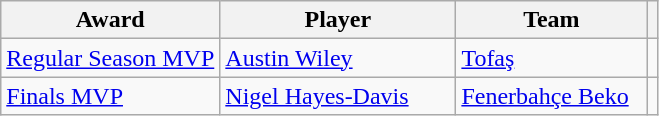<table class="wikitable sortable" style="text-align:left;">
<tr>
<th>Award</th>
<th width=150>Player</th>
<th width=120>Team</th>
<th></th>
</tr>
<tr>
<td><a href='#'>Regular Season MVP</a></td>
<td> <a href='#'>Austin Wiley</a></td>
<td><a href='#'>Tofaş</a></td>
<td align=center></td>
</tr>
<tr>
<td><a href='#'>Finals MVP</a></td>
<td> <a href='#'>Nigel Hayes-Davis</a></td>
<td><a href='#'>Fenerbahçe Beko</a></td>
<td align=center></td>
</tr>
</table>
